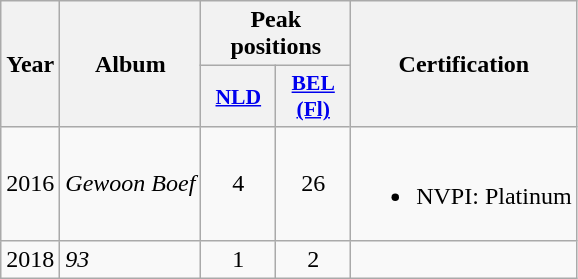<table class="wikitable">
<tr>
<th scope="col" rowspan="2">Year</th>
<th scope="col" rowspan="2">Album</th>
<th scope="col" colspan="2">Peak positions</th>
<th scope="col" rowspan="2">Certification</th>
</tr>
<tr>
<th scope="col" style="width:3em;font-size:90%;"><a href='#'>NLD</a><br></th>
<th scope="col" style="width:3em;font-size:90%;"><a href='#'>BEL<br>(Fl)</a><br></th>
</tr>
<tr>
<td style="text-align:center;">2016</td>
<td><em>Gewoon Boef</em></td>
<td style="text-align:center;">4</td>
<td style="text-align:center;">26</td>
<td><br><ul><li>NVPI: Platinum</li></ul></td>
</tr>
<tr>
<td style="text-align:center;">2018</td>
<td><em>93</em></td>
<td style="text-align:center;">1</td>
<td style="text-align:center;">2</td>
<td></td>
</tr>
</table>
